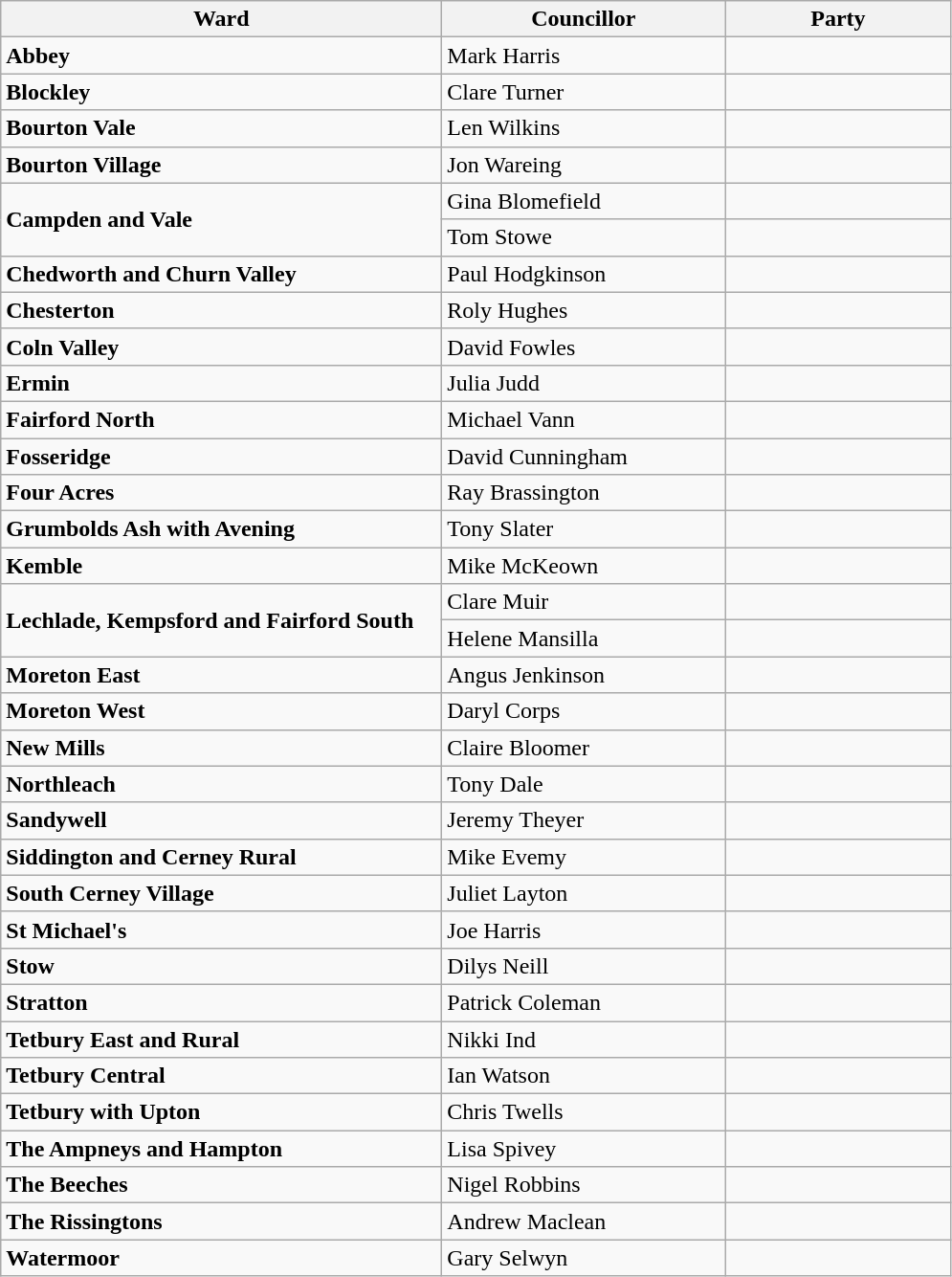<table class="wikitable">
<tr>
<th ! scope="col" style="width: 300px;">Ward</th>
<th ! scope="col" style="width: 190px;">Councillor</th>
<th ! scope="col" style="width: 150px;" colspan=2>Party</th>
</tr>
<tr>
<td><strong>Abbey</strong></td>
<td>Mark Harris</td>
<td></td>
</tr>
<tr>
<td><strong>Blockley</strong></td>
<td>Clare Turner</td>
<td></td>
</tr>
<tr>
<td><strong>Bourton Vale</strong></td>
<td>Len Wilkins</td>
<td></td>
</tr>
<tr>
<td><strong>Bourton Village</strong></td>
<td>Jon Wareing</td>
<td></td>
</tr>
<tr>
<td rowspan=2><strong>Campden and Vale</strong></td>
<td>Gina Blomefield</td>
<td></td>
</tr>
<tr>
<td>Tom Stowe</td>
<td></td>
</tr>
<tr>
<td><strong>Chedworth and Churn Valley</strong></td>
<td>Paul Hodgkinson</td>
<td></td>
</tr>
<tr>
<td><strong>Chesterton</strong></td>
<td>Roly Hughes</td>
<td></td>
</tr>
<tr>
<td><strong>Coln Valley</strong></td>
<td>David Fowles</td>
<td></td>
</tr>
<tr>
<td><strong>Ermin</strong></td>
<td>Julia Judd</td>
<td></td>
</tr>
<tr>
<td><strong>Fairford North</strong></td>
<td>Michael Vann</td>
<td></td>
</tr>
<tr>
<td><strong>Fosseridge</strong></td>
<td>David Cunningham</td>
<td></td>
</tr>
<tr>
<td><strong>Four Acres</strong></td>
<td>Ray Brassington</td>
<td></td>
</tr>
<tr>
<td><strong>Grumbolds Ash with Avening</strong></td>
<td>Tony Slater</td>
<td></td>
</tr>
<tr>
<td><strong>Kemble</strong></td>
<td>Mike McKeown</td>
<td></td>
</tr>
<tr>
<td rowspan=2><strong>Lechlade, Kempsford and Fairford South</strong></td>
<td>Clare Muir</td>
<td></td>
</tr>
<tr>
<td>Helene Mansilla</td>
<td></td>
</tr>
<tr>
<td><strong>Moreton East</strong></td>
<td>Angus Jenkinson</td>
<td></td>
</tr>
<tr>
<td><strong>Moreton West</strong></td>
<td>Daryl Corps</td>
<td></td>
</tr>
<tr>
<td><strong>New Mills</strong></td>
<td>Claire Bloomer</td>
<td></td>
</tr>
<tr>
<td><strong>Northleach</strong></td>
<td>Tony Dale</td>
<td></td>
</tr>
<tr>
<td><strong>Sandywell</strong></td>
<td>Jeremy Theyer</td>
<td></td>
</tr>
<tr>
<td><strong>Siddington and Cerney Rural</strong></td>
<td>Mike Evemy</td>
<td></td>
</tr>
<tr>
<td><strong>South Cerney Village</strong></td>
<td>Juliet Layton</td>
<td></td>
</tr>
<tr>
<td><strong>St Michael's</strong></td>
<td>Joe Harris</td>
<td></td>
</tr>
<tr>
<td><strong>Stow</strong></td>
<td>Dilys Neill</td>
<td></td>
</tr>
<tr>
<td><strong>Stratton</strong></td>
<td>Patrick Coleman</td>
<td></td>
</tr>
<tr>
<td><strong>Tetbury East and Rural</strong></td>
<td>Nikki Ind</td>
<td></td>
</tr>
<tr>
<td><strong>Tetbury Central</strong></td>
<td>Ian Watson</td>
<td></td>
</tr>
<tr>
<td><strong>Tetbury with Upton</strong></td>
<td>Chris Twells</td>
<td></td>
</tr>
<tr>
<td><strong>The Ampneys and Hampton</strong></td>
<td>Lisa Spivey</td>
<td></td>
</tr>
<tr>
<td><strong>The Beeches</strong></td>
<td>Nigel Robbins</td>
<td></td>
</tr>
<tr>
<td><strong>The Rissingtons</strong></td>
<td>Andrew Maclean</td>
<td></td>
</tr>
<tr>
<td><strong>Watermoor</strong></td>
<td>Gary Selwyn</td>
<td></td>
</tr>
</table>
